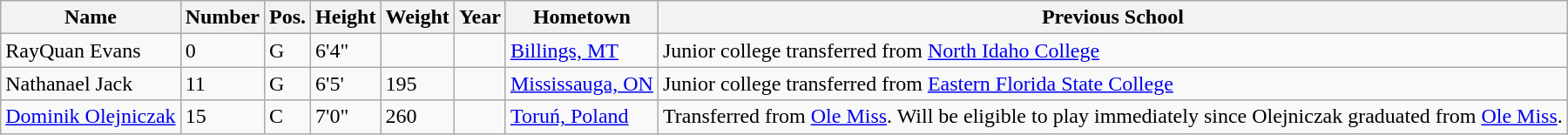<table class="wikitable sortable" border="1">
<tr>
<th>Name</th>
<th>Number</th>
<th>Pos.</th>
<th>Height</th>
<th>Weight</th>
<th>Year</th>
<th>Hometown</th>
<th class="unsortable">Previous School</th>
</tr>
<tr>
<td>RayQuan Evans</td>
<td>0</td>
<td>G</td>
<td>6'4"</td>
<td></td>
<td></td>
<td><a href='#'>Billings, MT</a></td>
<td>Junior college transferred from <a href='#'>North Idaho College</a></td>
</tr>
<tr>
<td>Nathanael Jack</td>
<td>11</td>
<td>G</td>
<td>6'5'</td>
<td>195</td>
<td></td>
<td><a href='#'>Mississauga, ON</a></td>
<td>Junior college transferred from <a href='#'>Eastern Florida State College</a></td>
</tr>
<tr>
<td><a href='#'>Dominik Olejniczak</a></td>
<td>15</td>
<td>C</td>
<td>7'0"</td>
<td>260</td>
<td></td>
<td><a href='#'>Toruń, Poland</a></td>
<td>Transferred from <a href='#'>Ole Miss</a>. Will be eligible to play immediately since Olejniczak graduated from <a href='#'>Ole Miss</a>.</td>
</tr>
</table>
